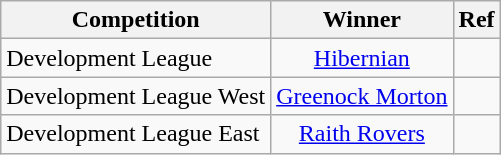<table class="wikitable" style="text-align:center">
<tr>
<th>Competition</th>
<th>Winner</th>
<th>Ref</th>
</tr>
<tr>
<td align=left>Development League</td>
<td><a href='#'>Hibernian</a></td>
<td></td>
</tr>
<tr>
<td align=left>Development League West</td>
<td><a href='#'>Greenock Morton</a></td>
<td></td>
</tr>
<tr>
<td align=left>Development League East</td>
<td><a href='#'>Raith Rovers</a></td>
<td></td>
</tr>
</table>
